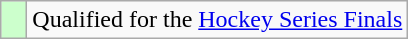<table class="wikitable">
<tr>
<td width=10px bgcolor=ccffcc></td>
<td>Qualified for the <a href='#'>Hockey Series Finals</a></td>
</tr>
</table>
